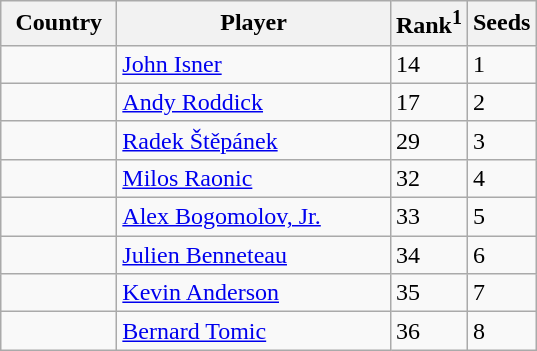<table class="sortable wikitable">
<tr>
<th width="70">Country</th>
<th width="175">Player</th>
<th>Rank<sup>1</sup></th>
<th>Seeds</th>
</tr>
<tr>
<td></td>
<td><a href='#'>John Isner</a></td>
<td>14</td>
<td>1</td>
</tr>
<tr>
<td></td>
<td><a href='#'>Andy Roddick</a></td>
<td>17</td>
<td>2</td>
</tr>
<tr>
<td></td>
<td><a href='#'>Radek Štěpánek</a></td>
<td>29</td>
<td>3</td>
</tr>
<tr>
<td></td>
<td><a href='#'>Milos Raonic</a></td>
<td>32</td>
<td>4</td>
</tr>
<tr>
<td></td>
<td><a href='#'>Alex Bogomolov, Jr.</a></td>
<td>33</td>
<td>5</td>
</tr>
<tr>
<td></td>
<td><a href='#'>Julien Benneteau</a></td>
<td>34</td>
<td>6</td>
</tr>
<tr>
<td></td>
<td><a href='#'>Kevin Anderson</a></td>
<td>35</td>
<td>7</td>
</tr>
<tr>
<td></td>
<td><a href='#'>Bernard Tomic</a></td>
<td>36</td>
<td>8</td>
</tr>
</table>
